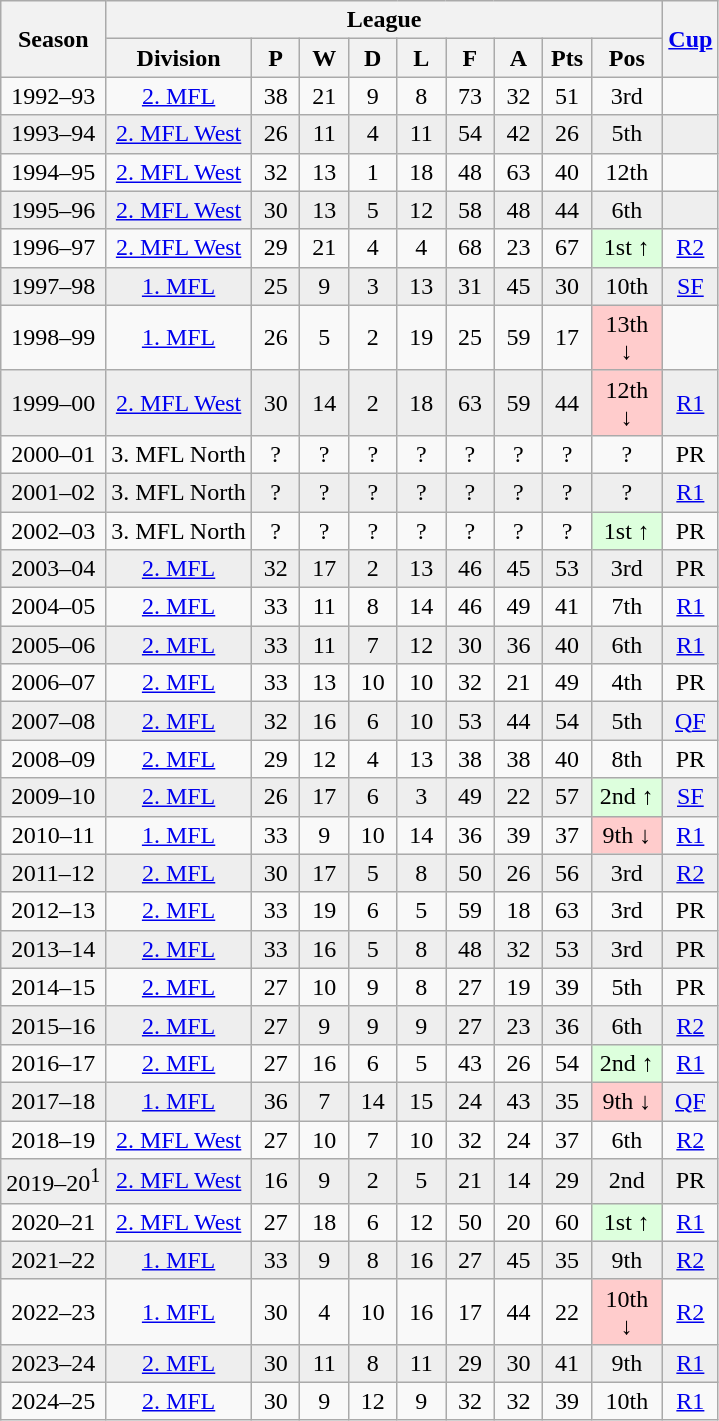<table class="wikitable" style="text-align:center; font-size:100%">
<tr>
<th rowspan=2>Season</th>
<th colspan=9>League</th>
<th rowspan=2 width="30"><a href='#'>Cup</a></th>
</tr>
<tr>
<th>Division</th>
<th width="25">P</th>
<th width="25">W</th>
<th width="25">D</th>
<th width="25">L</th>
<th width="25">F</th>
<th width="25">A</th>
<th width="25">Pts</th>
<th width="40">Pos</th>
</tr>
<tr>
<td>1992–93</td>
<td><a href='#'>2. MFL</a></td>
<td>38</td>
<td>21</td>
<td>9</td>
<td>8</td>
<td>73</td>
<td>32</td>
<td>51</td>
<td>3rd</td>
<td></td>
</tr>
<tr bgcolor=#EEEEEE>
<td>1993–94</td>
<td><a href='#'>2. MFL West</a></td>
<td>26</td>
<td>11</td>
<td>4</td>
<td>11</td>
<td>54</td>
<td>42</td>
<td>26</td>
<td>5th</td>
<td></td>
</tr>
<tr>
<td>1994–95</td>
<td><a href='#'>2. MFL West</a></td>
<td>32</td>
<td>13</td>
<td>1</td>
<td>18</td>
<td>48</td>
<td>63</td>
<td>40</td>
<td>12th</td>
<td></td>
</tr>
<tr bgcolor=#EEEEEE>
<td>1995–96</td>
<td><a href='#'>2. MFL West</a></td>
<td>30</td>
<td>13</td>
<td>5</td>
<td>12</td>
<td>58</td>
<td>48</td>
<td>44</td>
<td>6th</td>
<td></td>
</tr>
<tr>
<td>1996–97</td>
<td><a href='#'>2. MFL West</a></td>
<td>29</td>
<td>21</td>
<td>4</td>
<td>4</td>
<td>68</td>
<td>23</td>
<td>67</td>
<td bgcolor="#DDFFDD">1st ↑</td>
<td><a href='#'>R2</a></td>
</tr>
<tr bgcolor=#EEEEEE>
<td>1997–98</td>
<td><a href='#'>1. MFL</a></td>
<td>25</td>
<td>9</td>
<td>3</td>
<td>13</td>
<td>31</td>
<td>45</td>
<td>30</td>
<td>10th</td>
<td><a href='#'>SF</a></td>
</tr>
<tr>
<td>1998–99</td>
<td><a href='#'>1. MFL</a></td>
<td>26</td>
<td>5</td>
<td>2</td>
<td>19</td>
<td>25</td>
<td>59</td>
<td>17</td>
<td bgcolor="#FFCCCC">13th ↓</td>
<td></td>
</tr>
<tr bgcolor=#EEEEEE>
<td>1999–00</td>
<td><a href='#'>2. MFL West</a></td>
<td>30</td>
<td>14</td>
<td>2</td>
<td>18</td>
<td>63</td>
<td>59</td>
<td>44</td>
<td bgcolor="#FFCCCC">12th ↓</td>
<td><a href='#'>R1</a></td>
</tr>
<tr>
<td>2000–01</td>
<td>3. MFL North</td>
<td>?</td>
<td>?</td>
<td>?</td>
<td>?</td>
<td>?</td>
<td>?</td>
<td>?</td>
<td>?</td>
<td>PR</td>
</tr>
<tr bgcolor=#EEEEEE>
<td>2001–02</td>
<td>3. MFL North</td>
<td>?</td>
<td>?</td>
<td>?</td>
<td>?</td>
<td>?</td>
<td>?</td>
<td>?</td>
<td>?</td>
<td><a href='#'>R1</a></td>
</tr>
<tr>
<td>2002–03</td>
<td>3. MFL North</td>
<td>?</td>
<td>?</td>
<td>?</td>
<td>?</td>
<td>?</td>
<td>?</td>
<td>?</td>
<td bgcolor="#DDFFDD">1st ↑</td>
<td>PR</td>
</tr>
<tr bgcolor=#EEEEEE>
<td>2003–04</td>
<td><a href='#'>2. MFL</a></td>
<td>32</td>
<td>17</td>
<td>2</td>
<td>13</td>
<td>46</td>
<td>45</td>
<td>53</td>
<td>3rd</td>
<td>PR</td>
</tr>
<tr>
<td>2004–05</td>
<td><a href='#'>2. MFL</a></td>
<td>33</td>
<td>11</td>
<td>8</td>
<td>14</td>
<td>46</td>
<td>49</td>
<td>41</td>
<td>7th</td>
<td><a href='#'>R1</a></td>
</tr>
<tr bgcolor=#EEEEEE>
<td>2005–06</td>
<td><a href='#'>2. MFL</a></td>
<td>33</td>
<td>11</td>
<td>7</td>
<td>12</td>
<td>30</td>
<td>36</td>
<td>40</td>
<td>6th</td>
<td><a href='#'>R1</a></td>
</tr>
<tr>
<td>2006–07</td>
<td><a href='#'>2. MFL</a></td>
<td>33</td>
<td>13</td>
<td>10</td>
<td>10</td>
<td>32</td>
<td>21</td>
<td>49</td>
<td>4th</td>
<td>PR</td>
</tr>
<tr bgcolor=#EEEEEE>
<td>2007–08</td>
<td><a href='#'>2. MFL</a></td>
<td>32</td>
<td>16</td>
<td>6</td>
<td>10</td>
<td>53</td>
<td>44</td>
<td>54</td>
<td>5th</td>
<td><a href='#'>QF</a></td>
</tr>
<tr>
<td>2008–09</td>
<td><a href='#'>2. MFL</a></td>
<td>29</td>
<td>12</td>
<td>4</td>
<td>13</td>
<td>38</td>
<td>38</td>
<td>40</td>
<td>8th</td>
<td>PR</td>
</tr>
<tr bgcolor=#EEEEEE>
<td>2009–10</td>
<td><a href='#'>2. MFL</a></td>
<td>26</td>
<td>17</td>
<td>6</td>
<td>3</td>
<td>49</td>
<td>22</td>
<td>57</td>
<td bgcolor="#DDFFDD">2nd ↑</td>
<td><a href='#'>SF</a></td>
</tr>
<tr>
<td>2010–11</td>
<td><a href='#'>1. MFL</a></td>
<td>33</td>
<td>9</td>
<td>10</td>
<td>14</td>
<td>36</td>
<td>39</td>
<td>37</td>
<td bgcolor="#FFCCCC">9th ↓</td>
<td><a href='#'>R1</a></td>
</tr>
<tr bgcolor=#EEEEEE>
<td>2011–12</td>
<td><a href='#'>2. MFL</a></td>
<td>30</td>
<td>17</td>
<td>5</td>
<td>8</td>
<td>50</td>
<td>26</td>
<td>56</td>
<td>3rd</td>
<td><a href='#'>R2</a></td>
</tr>
<tr>
<td>2012–13</td>
<td><a href='#'>2. MFL</a></td>
<td>33</td>
<td>19</td>
<td>6</td>
<td>5</td>
<td>59</td>
<td>18</td>
<td>63</td>
<td>3rd</td>
<td>PR</td>
</tr>
<tr bgcolor=#EEEEEE>
<td>2013–14</td>
<td><a href='#'>2. MFL</a></td>
<td>33</td>
<td>16</td>
<td>5</td>
<td>8</td>
<td>48</td>
<td>32</td>
<td>53</td>
<td>3rd</td>
<td>PR</td>
</tr>
<tr>
<td>2014–15</td>
<td><a href='#'>2. MFL</a></td>
<td>27</td>
<td>10</td>
<td>9</td>
<td>8</td>
<td>27</td>
<td>19</td>
<td>39</td>
<td>5th</td>
<td>PR</td>
</tr>
<tr bgcolor=#EEEEEE>
<td>2015–16</td>
<td><a href='#'>2. MFL</a></td>
<td>27</td>
<td>9</td>
<td>9</td>
<td>9</td>
<td>27</td>
<td>23</td>
<td>36</td>
<td>6th</td>
<td><a href='#'>R2</a></td>
</tr>
<tr>
<td>2016–17</td>
<td><a href='#'>2. MFL</a></td>
<td>27</td>
<td>16</td>
<td>6</td>
<td>5</td>
<td>43</td>
<td>26</td>
<td>54</td>
<td bgcolor="#DDFFDD">2nd ↑</td>
<td><a href='#'>R1</a></td>
</tr>
<tr bgcolor=#EEEEEE>
<td>2017–18</td>
<td><a href='#'>1. MFL</a></td>
<td>36</td>
<td>7</td>
<td>14</td>
<td>15</td>
<td>24</td>
<td>43</td>
<td>35</td>
<td bgcolor="#FFCCCC">9th ↓</td>
<td><a href='#'>QF</a></td>
</tr>
<tr>
<td>2018–19</td>
<td><a href='#'>2. MFL West</a></td>
<td>27</td>
<td>10</td>
<td>7</td>
<td>10</td>
<td>32</td>
<td>24</td>
<td>37</td>
<td>6th</td>
<td><a href='#'>R2</a></td>
</tr>
<tr bgcolor=#EEEEEE>
<td>2019–20<sup>1</sup></td>
<td><a href='#'>2. MFL West</a></td>
<td>16</td>
<td>9</td>
<td>2</td>
<td>5</td>
<td>21</td>
<td>14</td>
<td>29</td>
<td>2nd</td>
<td>PR</td>
</tr>
<tr>
<td>2020–21</td>
<td><a href='#'>2. MFL West</a></td>
<td>27</td>
<td>18</td>
<td>6</td>
<td>12</td>
<td>50</td>
<td>20</td>
<td>60</td>
<td bgcolor="#DDFFDD">1st ↑</td>
<td><a href='#'>R1</a></td>
</tr>
<tr bgcolor=#EEEEEE>
<td>2021–22</td>
<td><a href='#'>1. MFL</a></td>
<td>33</td>
<td>9</td>
<td>8</td>
<td>16</td>
<td>27</td>
<td>45</td>
<td>35</td>
<td>9th</td>
<td><a href='#'>R2</a></td>
</tr>
<tr>
<td>2022–23</td>
<td><a href='#'>1. MFL</a></td>
<td>30</td>
<td>4</td>
<td>10</td>
<td>16</td>
<td>17</td>
<td>44</td>
<td>22</td>
<td bgcolor="#FFCCCC">10th ↓</td>
<td><a href='#'>R2</a></td>
</tr>
<tr bgcolor=#EEEEEE>
<td>2023–24</td>
<td><a href='#'>2. MFL</a></td>
<td>30</td>
<td>11</td>
<td>8</td>
<td>11</td>
<td>29</td>
<td>30</td>
<td>41</td>
<td>9th</td>
<td><a href='#'>R1</a></td>
</tr>
<tr>
<td>2024–25</td>
<td><a href='#'>2. MFL</a></td>
<td>30</td>
<td>9</td>
<td>12</td>
<td>9</td>
<td>32</td>
<td>32</td>
<td>39</td>
<td>10th</td>
<td><a href='#'>R1</a></td>
</tr>
</table>
